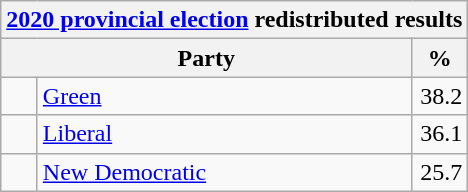<table class="wikitable">
<tr>
<th colspan="4"><a href='#'>2020 provincial election</a> redistributed results</th>
</tr>
<tr>
<th bgcolor="#DDDDFF" width="130px" colspan="2">Party</th>
<th bgcolor="#DDDDFF" width="30px">%</th>
</tr>
<tr>
<td> </td>
<td><a href='#'>Green</a></td>
<td align=right>38.2</td>
</tr>
<tr>
<td> </td>
<td><a href='#'>Liberal</a></td>
<td align=right>36.1</td>
</tr>
<tr>
<td> </td>
<td><a href='#'>New Democratic</a></td>
<td align=right>25.7</td>
</tr>
</table>
